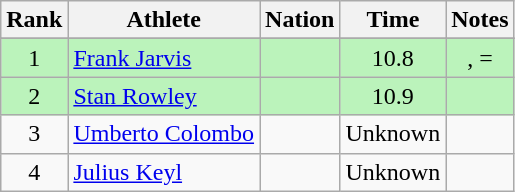<table class="wikitable sortable" style="text-align:center">
<tr>
<th>Rank</th>
<th>Athlete</th>
<th>Nation</th>
<th>Time</th>
<th>Notes</th>
</tr>
<tr>
</tr>
<tr style="background:#bbf3bb;">
<td>1</td>
<td align=left><a href='#'>Frank Jarvis</a></td>
<td align=left></td>
<td>10.8</td>
<td>, =</td>
</tr>
<tr style="background:#bbf3bb;">
<td>2</td>
<td align=left><a href='#'>Stan Rowley</a></td>
<td align=left></td>
<td>10.9</td>
<td></td>
</tr>
<tr>
<td>3</td>
<td align=left><a href='#'>Umberto Colombo</a></td>
<td align=left></td>
<td>Unknown</td>
<td></td>
</tr>
<tr>
<td>4</td>
<td align=left><a href='#'>Julius Keyl</a></td>
<td align=left></td>
<td>Unknown</td>
<td></td>
</tr>
</table>
